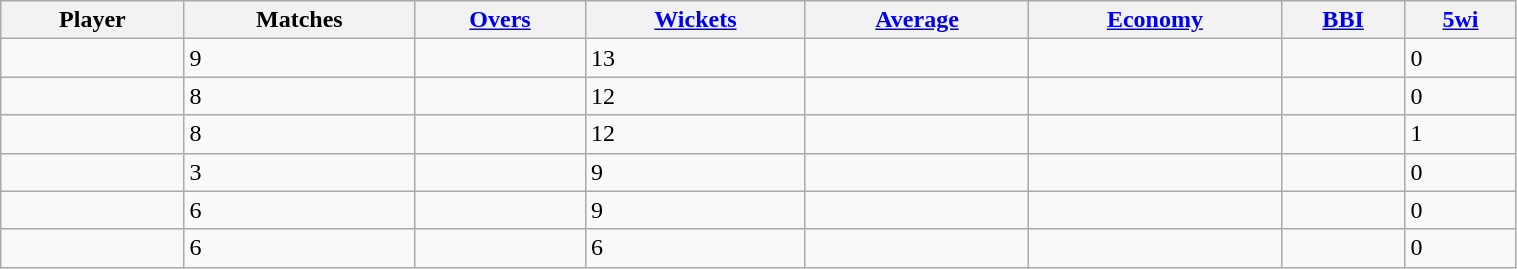<table class="wikitable sortable" style="width:80%;">
<tr>
<th>Player</th>
<th>Matches</th>
<th><a href='#'>Overs</a></th>
<th><a href='#'>Wickets</a></th>
<th><a href='#'>Average</a></th>
<th><a href='#'>Economy</a></th>
<th><a href='#'>BBI</a></th>
<th><a href='#'>5wi</a></th>
</tr>
<tr>
<td></td>
<td>9</td>
<td></td>
<td>13</td>
<td></td>
<td></td>
<td></td>
<td>0</td>
</tr>
<tr>
<td></td>
<td>8</td>
<td></td>
<td>12</td>
<td></td>
<td></td>
<td></td>
<td>0</td>
</tr>
<tr>
<td></td>
<td>8</td>
<td></td>
<td>12</td>
<td></td>
<td></td>
<td></td>
<td>1</td>
</tr>
<tr>
<td></td>
<td>3</td>
<td></td>
<td>9</td>
<td></td>
<td></td>
<td></td>
<td>0</td>
</tr>
<tr>
<td></td>
<td>6</td>
<td></td>
<td>9</td>
<td></td>
<td></td>
<td></td>
<td>0</td>
</tr>
<tr>
<td></td>
<td>6</td>
<td></td>
<td>6</td>
<td></td>
<td></td>
<td></td>
<td>0</td>
</tr>
</table>
